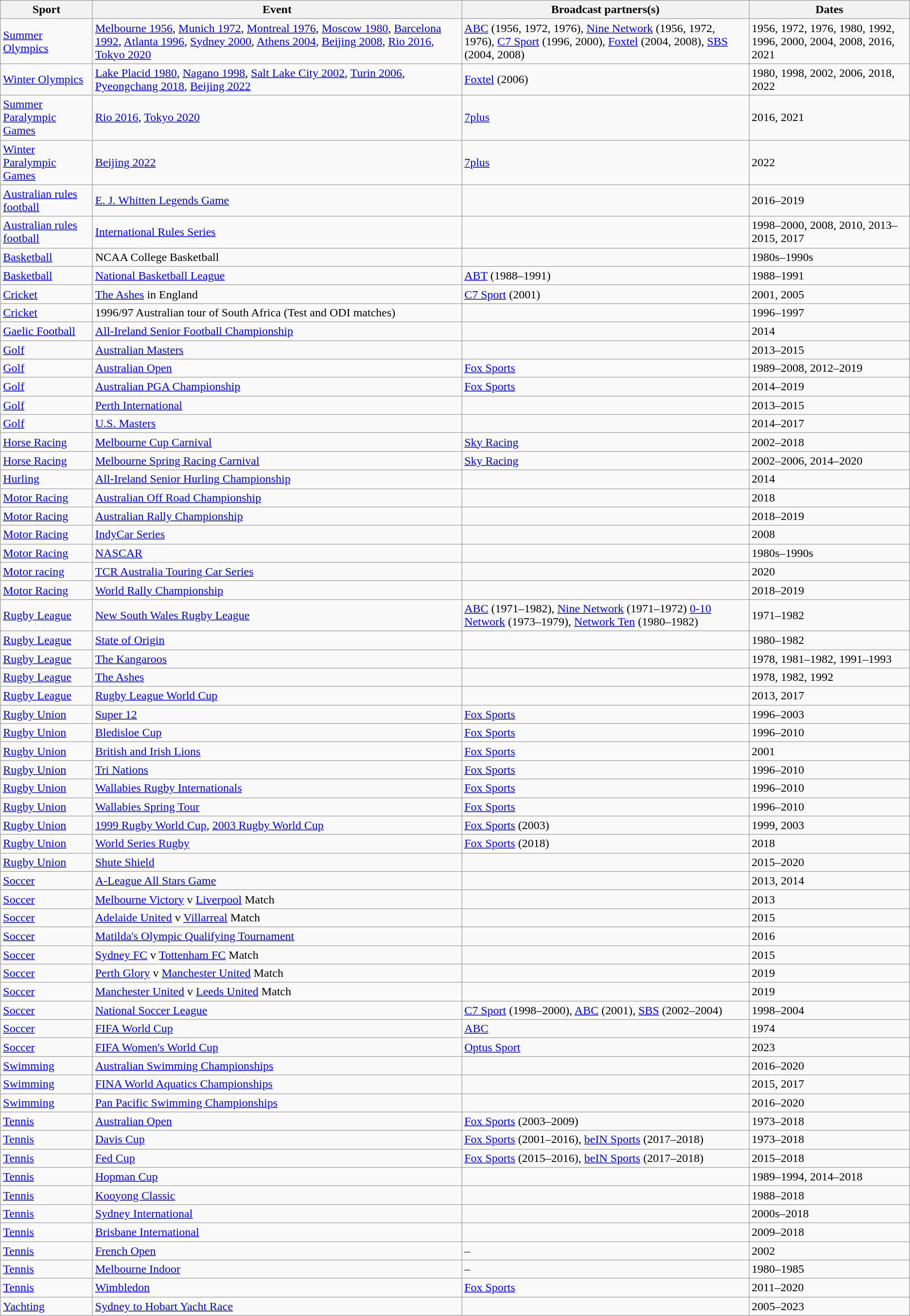<table class="wikitable">
<tr>
<th>Sport</th>
<th>Event</th>
<th>Broadcast partners(s)</th>
<th>Dates</th>
</tr>
<tr>
<td><a href='#'>Summer Olympics</a></td>
<td><a href='#'>Melbourne 1956</a>, <a href='#'>Munich 1972</a>, <a href='#'>Montreal 1976</a>, <a href='#'>Moscow 1980</a>, <a href='#'>Barcelona 1992</a>, <a href='#'>Atlanta 1996</a>, <a href='#'>Sydney 2000</a>, <a href='#'>Athens 2004</a>, <a href='#'>Beijing 2008</a>, <a href='#'>Rio 2016</a>, <a href='#'>Tokyo 2020</a></td>
<td><a href='#'>ABC</a> (1956, 1972, 1976), <a href='#'>Nine Network</a> (1956, 1972, 1976), <a href='#'>C7 Sport</a> (1996, 2000), <a href='#'>Foxtel</a> (2004, 2008), <a href='#'>SBS</a> (2004, 2008)</td>
<td>1956, 1972, 1976, 1980, 1992, 1996, 2000, 2004, 2008, 2016, 2021</td>
</tr>
<tr>
<td><a href='#'>Winter Olympics</a></td>
<td><a href='#'>Lake Placid 1980</a>, <a href='#'>Nagano 1998</a>, <a href='#'>Salt Lake City 2002</a>, <a href='#'>Turin 2006</a>, <a href='#'>Pyeongchang 2018</a>, <a href='#'>Beijing 2022</a></td>
<td><a href='#'>Foxtel</a> (2006)</td>
<td>1980, 1998, 2002, 2006, 2018, 2022</td>
</tr>
<tr>
<td><a href='#'>Summer Paralympic Games</a></td>
<td><a href='#'>Rio 2016</a>, <a href='#'>Tokyo 2020</a></td>
<td><a href='#'>7plus</a></td>
<td>2016, 2021</td>
</tr>
<tr>
<td><a href='#'>Winter Paralympic Games</a></td>
<td><a href='#'>Beijing 2022</a></td>
<td><a href='#'>7plus</a></td>
<td>2022</td>
</tr>
<tr>
<td><a href='#'>Australian rules football</a></td>
<td><a href='#'>E. J. Whitten Legends Game</a></td>
<td></td>
<td>2016–2019</td>
</tr>
<tr>
<td><a href='#'>Australian rules football</a></td>
<td><a href='#'>International Rules Series</a></td>
<td></td>
<td>1998–2000, 2008, 2010, 2013–2015, 2017</td>
</tr>
<tr>
<td><a href='#'>Basketball</a></td>
<td>NCAA College Basketball</td>
<td></td>
<td>1980s–1990s</td>
</tr>
<tr>
<td><a href='#'>Basketball</a></td>
<td><a href='#'>National Basketball League</a></td>
<td><a href='#'>ABT</a> (1988–1991)</td>
<td>1988–1991</td>
</tr>
<tr>
<td><a href='#'>Cricket</a></td>
<td><a href='#'>The Ashes</a> in England</td>
<td><a href='#'>C7 Sport</a> (2001)</td>
<td>2001, 2005</td>
</tr>
<tr>
<td><a href='#'>Cricket</a></td>
<td>1996/97 Australian tour of South Africa (Test and ODI matches)</td>
<td></td>
<td>1996–1997</td>
</tr>
<tr>
<td><a href='#'>Gaelic Football</a></td>
<td><a href='#'>All-Ireland Senior Football Championship</a></td>
<td></td>
<td>2014</td>
</tr>
<tr>
<td><a href='#'>Golf</a></td>
<td><a href='#'>Australian Masters</a></td>
<td></td>
<td>2013–2015</td>
</tr>
<tr>
<td><a href='#'>Golf</a></td>
<td><a href='#'>Australian Open</a></td>
<td><a href='#'>Fox Sports</a></td>
<td>1989–2008, 2012–2019</td>
</tr>
<tr>
<td><a href='#'>Golf</a></td>
<td><a href='#'>Australian PGA Championship</a></td>
<td><a href='#'>Fox Sports</a></td>
<td>2014–2019</td>
</tr>
<tr>
<td><a href='#'>Golf</a></td>
<td><a href='#'>Perth International</a></td>
<td></td>
<td>2013–2015</td>
</tr>
<tr>
<td><a href='#'>Golf</a></td>
<td><a href='#'>U.S. Masters</a></td>
<td></td>
<td>2014–2017</td>
</tr>
<tr>
<td><a href='#'>Horse Racing</a></td>
<td><a href='#'>Melbourne Cup Carnival</a></td>
<td><a href='#'>Sky Racing</a></td>
<td>2002–2018</td>
</tr>
<tr>
<td><a href='#'>Horse Racing</a></td>
<td><a href='#'>Melbourne Spring Racing Carnival</a></td>
<td><a href='#'>Sky Racing</a></td>
<td>2002–2006, 2014–2020</td>
</tr>
<tr>
<td><a href='#'>Hurling</a></td>
<td><a href='#'>All-Ireland Senior Hurling Championship</a></td>
<td></td>
<td>2014</td>
</tr>
<tr>
<td><a href='#'>Motor Racing</a></td>
<td><a href='#'>Australian Off Road Championship</a></td>
<td></td>
<td>2018</td>
</tr>
<tr>
<td><a href='#'>Motor Racing</a></td>
<td><a href='#'>Australian Rally Championship</a></td>
<td></td>
<td>2018–2019</td>
</tr>
<tr>
<td><a href='#'>Motor Racing</a></td>
<td><a href='#'>IndyCar Series</a></td>
<td></td>
<td>2008</td>
</tr>
<tr>
<td><a href='#'>Motor Racing</a></td>
<td><a href='#'>NASCAR</a></td>
<td></td>
<td>1980s–1990s</td>
</tr>
<tr>
<td><a href='#'>Motor racing</a></td>
<td><a href='#'>TCR Australia Touring Car Series</a></td>
<td></td>
<td>2020</td>
</tr>
<tr>
<td><a href='#'>Motor Racing</a></td>
<td><a href='#'>World Rally Championship</a></td>
<td></td>
<td>2018–2019</td>
</tr>
<tr>
<td><a href='#'>Rugby League</a></td>
<td><a href='#'>New South Wales Rugby League</a></td>
<td><a href='#'>ABC</a> (1971–1982), <a href='#'>Nine Network</a> (1971–1972) <a href='#'>0-10 Network</a> (1973–1979), <a href='#'>Network Ten</a> (1980–1982)</td>
<td>1971–1982</td>
</tr>
<tr>
<td><a href='#'>Rugby League</a></td>
<td><a href='#'>State of Origin</a></td>
<td></td>
<td>1980–1982</td>
</tr>
<tr>
<td><a href='#'>Rugby League</a></td>
<td><a href='#'>The Kangaroos</a></td>
<td></td>
<td>1978, 1981–1982, 1991–1993</td>
</tr>
<tr>
<td><a href='#'>Rugby League</a></td>
<td><a href='#'>The Ashes</a></td>
<td></td>
<td>1978, 1982, 1992</td>
</tr>
<tr>
<td><a href='#'>Rugby League</a></td>
<td><a href='#'>Rugby League World Cup</a></td>
<td></td>
<td>2013, 2017</td>
</tr>
<tr>
<td><a href='#'>Rugby Union</a></td>
<td><a href='#'>Super 12</a></td>
<td><a href='#'>Fox Sports</a></td>
<td>1996–2003</td>
</tr>
<tr>
<td><a href='#'>Rugby Union</a></td>
<td><a href='#'>Bledisloe Cup</a></td>
<td><a href='#'>Fox Sports</a></td>
<td>1996–2010</td>
</tr>
<tr>
<td><a href='#'>Rugby Union</a></td>
<td><a href='#'>British and Irish Lions</a></td>
<td><a href='#'>Fox Sports</a></td>
<td>2001</td>
</tr>
<tr>
<td><a href='#'>Rugby Union</a></td>
<td><a href='#'>Tri Nations</a></td>
<td><a href='#'>Fox Sports</a></td>
<td>1996–2010</td>
</tr>
<tr>
<td><a href='#'>Rugby Union</a></td>
<td><a href='#'>Wallabies Rugby Internationals</a></td>
<td><a href='#'>Fox Sports</a></td>
<td>1996–2010</td>
</tr>
<tr>
<td><a href='#'>Rugby Union</a></td>
<td><a href='#'>Wallabies Spring Tour</a></td>
<td><a href='#'>Fox Sports</a></td>
<td>1996–2010</td>
</tr>
<tr>
<td><a href='#'>Rugby Union</a></td>
<td><a href='#'>1999 Rugby World Cup</a>, <a href='#'>2003 Rugby World Cup</a></td>
<td><a href='#'>Fox Sports</a> (2003)</td>
<td>1999, 2003</td>
</tr>
<tr>
<td><a href='#'>Rugby Union</a></td>
<td><a href='#'>World Series Rugby</a></td>
<td><a href='#'>Fox Sports</a> (2018)</td>
<td>2018</td>
</tr>
<tr>
<td><a href='#'>Rugby Union</a></td>
<td><a href='#'>Shute Shield</a></td>
<td></td>
<td>2015–2020</td>
</tr>
<tr>
<td><a href='#'>Soccer</a></td>
<td><a href='#'>A-League All Stars Game</a></td>
<td></td>
<td>2013, 2014</td>
</tr>
<tr>
<td><a href='#'>Soccer</a></td>
<td><a href='#'>Melbourne Victory</a> v <a href='#'>Liverpool</a> Match</td>
<td></td>
<td>2013</td>
</tr>
<tr>
<td><a href='#'>Soccer</a></td>
<td><a href='#'>Adelaide United</a> v <a href='#'>Villarreal</a> Match</td>
<td></td>
<td>2015</td>
</tr>
<tr>
<td><a href='#'>Soccer</a></td>
<td><a href='#'>Matilda's Olympic Qualifying Tournament</a></td>
<td></td>
<td>2016</td>
</tr>
<tr>
<td><a href='#'>Soccer</a></td>
<td><a href='#'>Sydney FC</a> v <a href='#'>Tottenham FC</a> Match</td>
<td></td>
<td>2015</td>
</tr>
<tr>
<td><a href='#'>Soccer</a></td>
<td><a href='#'>Perth Glory</a> v <a href='#'>Manchester United</a> Match</td>
<td></td>
<td>2019</td>
</tr>
<tr>
<td><a href='#'>Soccer</a></td>
<td><a href='#'>Manchester United</a> v <a href='#'>Leeds United</a> Match</td>
<td></td>
<td>2019</td>
</tr>
<tr>
<td><a href='#'>Soccer</a></td>
<td><a href='#'>National Soccer League</a></td>
<td><a href='#'>C7 Sport</a> (1998–2000), <a href='#'>ABC</a> (2001), <a href='#'>SBS</a> (2002–2004)</td>
<td>1998–2004</td>
</tr>
<tr>
<td><a href='#'>Soccer</a></td>
<td><a href='#'>FIFA World Cup</a></td>
<td><a href='#'>ABC</a></td>
<td>1974</td>
</tr>
<tr>
<td><a href='#'>Soccer</a></td>
<td><a href='#'>FIFA Women's World Cup</a></td>
<td><a href='#'>Optus Sport</a></td>
<td>2023</td>
</tr>
<tr>
<td><a href='#'>Swimming</a></td>
<td><a href='#'>Australian Swimming Championships</a></td>
<td></td>
<td>2016–2020</td>
</tr>
<tr>
<td><a href='#'>Swimming</a></td>
<td><a href='#'>FINA World Aquatics Championships</a></td>
<td></td>
<td>2015, 2017</td>
</tr>
<tr>
<td><a href='#'>Swimming</a></td>
<td><a href='#'>Pan Pacific Swimming Championships</a></td>
<td></td>
<td>2016–2020</td>
</tr>
<tr>
<td><a href='#'>Tennis</a></td>
<td><a href='#'>Australian Open</a></td>
<td><a href='#'>Fox Sports</a> (2003–2009)</td>
<td>1973–2018</td>
</tr>
<tr>
<td><a href='#'>Tennis</a></td>
<td><a href='#'>Davis Cup</a></td>
<td><a href='#'>Fox Sports</a> (2001–2016), <a href='#'>beIN Sports</a> (2017–2018)</td>
<td>1973–2018</td>
</tr>
<tr>
<td><a href='#'>Tennis</a></td>
<td><a href='#'>Fed Cup</a></td>
<td><a href='#'>Fox Sports</a> (2015–2016), <a href='#'>beIN Sports</a> (2017–2018)</td>
<td>2015–2018</td>
</tr>
<tr>
<td><a href='#'>Tennis</a></td>
<td><a href='#'>Hopman Cup</a></td>
<td></td>
<td>1989–1994, 2014–2018</td>
</tr>
<tr>
<td><a href='#'>Tennis</a></td>
<td><a href='#'>Kooyong Classic</a></td>
<td></td>
<td>1988–2018</td>
</tr>
<tr>
<td><a href='#'>Tennis</a></td>
<td><a href='#'>Sydney International</a></td>
<td></td>
<td>2000s–2018</td>
</tr>
<tr>
<td><a href='#'>Tennis</a></td>
<td><a href='#'>Brisbane International</a></td>
<td></td>
<td>2009–2018</td>
</tr>
<tr>
<td><a href='#'>Tennis</a></td>
<td><a href='#'>French Open</a></td>
<td>–</td>
<td>2002</td>
</tr>
<tr>
<td><a href='#'>Tennis</a></td>
<td><a href='#'>Melbourne Indoor</a></td>
<td>–</td>
<td>1980–1985</td>
</tr>
<tr>
<td><a href='#'>Tennis</a></td>
<td><a href='#'>Wimbledon</a></td>
<td><a href='#'>Fox Sports</a></td>
<td>2011–2020</td>
</tr>
<tr>
<td><a href='#'>Yachting</a></td>
<td><a href='#'>Sydney to Hobart Yacht Race</a></td>
<td></td>
<td>2005–2023</td>
</tr>
</table>
